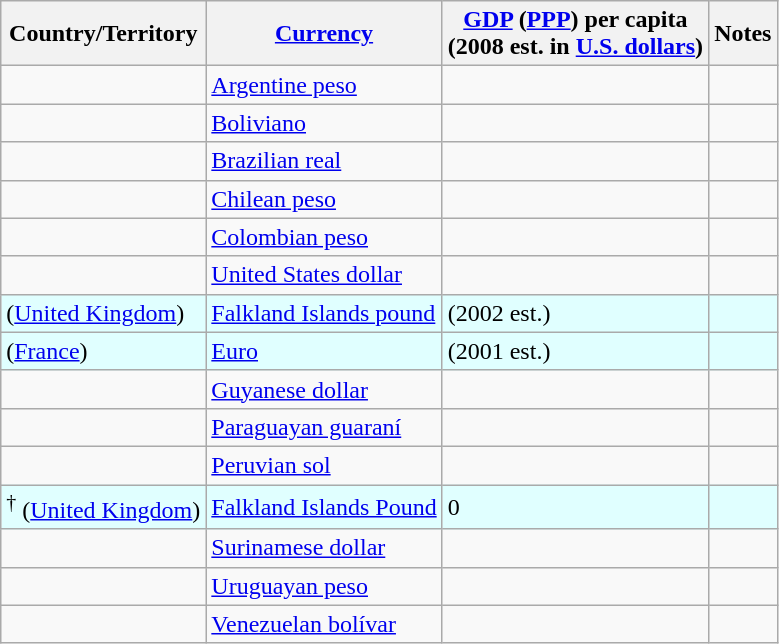<table class="wikitable sortable">
<tr>
<th>Country/Territory</th>
<th><a href='#'>Currency</a></th>
<th><a href='#'>GDP</a> (<a href='#'>PPP</a>) per capita<br>(2008 est. in <a href='#'>U.S. dollars</a>)</th>
<th class=unsortable>Notes</th>
</tr>
<tr>
<td align=left></td>
<td align=left><a href='#'>Argentine peso</a></td>
<td align=left></td>
<td align=center></td>
</tr>
<tr>
<td align=left></td>
<td align=left><a href='#'>Boliviano</a></td>
<td align=left></td>
<td align=center></td>
</tr>
<tr>
<td align=left></td>
<td align=left><a href='#'>Brazilian real</a></td>
<td align=left></td>
<td align=center></td>
</tr>
<tr>
<td align=left></td>
<td align=left><a href='#'>Chilean peso</a></td>
<td align=left></td>
<td align=center></td>
</tr>
<tr>
<td align=left></td>
<td align=left><a href='#'>Colombian peso</a></td>
<td align=left></td>
<td align=center></td>
</tr>
<tr>
<td align=left></td>
<td align=left><a href='#'>United States dollar</a></td>
<td align=left></td>
<td align=center></td>
</tr>
<tr style="background-color: lightcyan;">
<td align=left> (<a href='#'>United Kingdom</a>)</td>
<td align=left><a href='#'>Falkland Islands pound</a></td>
<td align=left> (2002 est.)</td>
<td align=center></td>
</tr>
<tr style="background-color: lightcyan;">
<td align=left> (<a href='#'>France</a>)</td>
<td align=left><a href='#'>Euro</a></td>
<td align=left> (2001 est.)</td>
<td align=center></td>
</tr>
<tr>
<td align=left></td>
<td align=left><a href='#'>Guyanese dollar</a></td>
<td align=left></td>
<td align=center></td>
</tr>
<tr>
<td align=left></td>
<td align=left><a href='#'>Paraguayan guaraní</a></td>
<td align=left></td>
<td align=center></td>
</tr>
<tr>
<td align=left></td>
<td align=left><a href='#'>Peruvian sol</a></td>
<td align=left></td>
<td align=center></td>
</tr>
<tr style="background-color: lightcyan;">
<td align=left><sup>†</sup> (<a href='#'>United Kingdom</a>)</td>
<td align=left><a href='#'>Falkland Islands Pound</a></td>
<td align=left>0</td>
<td align=center></td>
</tr>
<tr>
<td align=left></td>
<td align=left><a href='#'>Surinamese dollar</a></td>
<td align=left></td>
<td align=center></td>
</tr>
<tr>
<td align=left></td>
<td align=left><a href='#'>Uruguayan peso</a></td>
<td align=left></td>
<td align=center></td>
</tr>
<tr>
<td align=left></td>
<td align=left><a href='#'>Venezuelan bolívar</a></td>
<td align=left></td>
<td align=center></td>
</tr>
</table>
